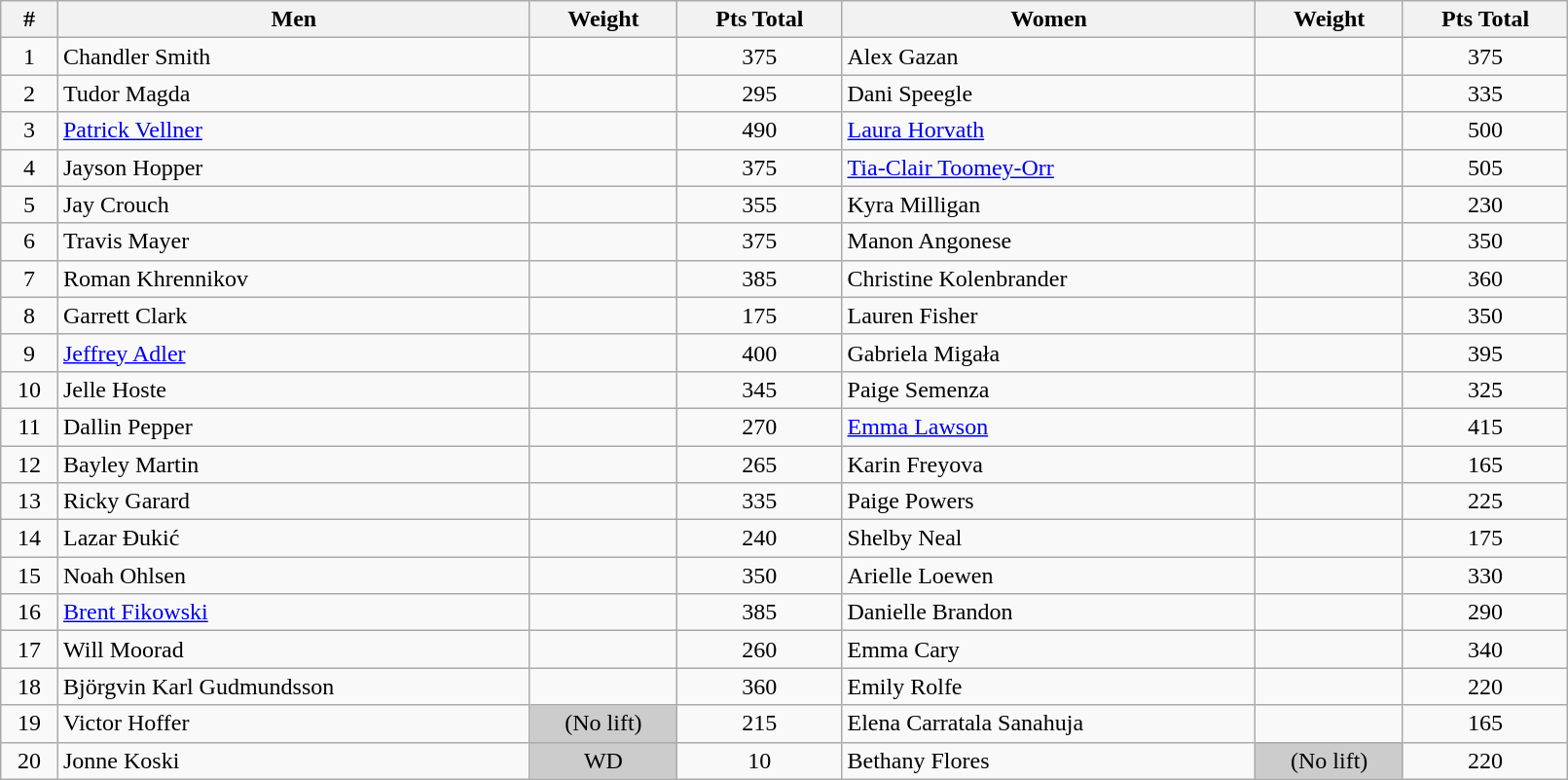<table class="wikitable sortable" style="display: inline-table;width: 85%; text-align:center">
<tr>
<th>#</th>
<th>Men</th>
<th>Weight</th>
<th>Pts Total</th>
<th>Women</th>
<th>Weight</th>
<th>Pts Total</th>
</tr>
<tr>
<td>1</td>
<td align=left> Chandler Smith</td>
<td></td>
<td>375</td>
<td align=left> Alex Gazan</td>
<td></td>
<td>375</td>
</tr>
<tr>
<td>2</td>
<td align=left> Tudor Magda</td>
<td></td>
<td>295</td>
<td align=left> Dani Speegle</td>
<td></td>
<td>335</td>
</tr>
<tr>
<td>3</td>
<td align=left> <a href='#'>Patrick Vellner</a></td>
<td></td>
<td>490</td>
<td align=left> <a href='#'>Laura Horvath</a></td>
<td></td>
<td>500</td>
</tr>
<tr>
<td>4</td>
<td align=left> Jayson Hopper</td>
<td></td>
<td>375</td>
<td align=left> <a href='#'>Tia-Clair Toomey-Orr</a></td>
<td></td>
<td>505</td>
</tr>
<tr>
<td>5</td>
<td align=left> Jay Crouch</td>
<td></td>
<td>355</td>
<td align=left> Kyra Milligan</td>
<td></td>
<td>230</td>
</tr>
<tr>
<td>6</td>
<td align=left> Travis Mayer</td>
<td></td>
<td>375</td>
<td align=left> Manon Angonese</td>
<td></td>
<td>350</td>
</tr>
<tr>
<td>7</td>
<td align=left> Roman Khrennikov</td>
<td></td>
<td>385</td>
<td align=left> Christine Kolenbrander</td>
<td></td>
<td>360</td>
</tr>
<tr>
<td>8</td>
<td align=left> Garrett Clark</td>
<td></td>
<td>175</td>
<td align=left> Lauren Fisher</td>
<td></td>
<td>350</td>
</tr>
<tr>
<td>9</td>
<td align=left> <a href='#'>Jeffrey Adler</a></td>
<td></td>
<td>400</td>
<td align=left> Gabriela Migała</td>
<td></td>
<td>395</td>
</tr>
<tr>
<td>10</td>
<td align=left> Jelle Hoste</td>
<td></td>
<td>345</td>
<td align=left> Paige Semenza</td>
<td></td>
<td>325</td>
</tr>
<tr>
<td>11</td>
<td align=left> Dallin Pepper</td>
<td></td>
<td>270</td>
<td align=left> <a href='#'>Emma Lawson</a></td>
<td></td>
<td>415</td>
</tr>
<tr>
<td>12</td>
<td align=left> Bayley Martin</td>
<td></td>
<td>265</td>
<td align=left> Karin Freyova</td>
<td></td>
<td>165</td>
</tr>
<tr>
<td>13</td>
<td align=left> Ricky Garard</td>
<td></td>
<td>335</td>
<td align=left> Paige Powers</td>
<td></td>
<td>225</td>
</tr>
<tr>
<td>14</td>
<td align=left> Lazar Đukić</td>
<td></td>
<td>240</td>
<td align=left> Shelby Neal</td>
<td></td>
<td>175</td>
</tr>
<tr>
<td>15</td>
<td align=left> Noah Ohlsen</td>
<td></td>
<td>350</td>
<td align=left> Arielle Loewen</td>
<td></td>
<td>330</td>
</tr>
<tr>
<td>16</td>
<td align=left> <a href='#'>Brent Fikowski</a></td>
<td></td>
<td>385</td>
<td align=left> Danielle Brandon</td>
<td></td>
<td>290</td>
</tr>
<tr>
<td>17</td>
<td align=left> Will Moorad</td>
<td></td>
<td>260</td>
<td align=left> Emma Cary</td>
<td></td>
<td>340</td>
</tr>
<tr>
<td>18</td>
<td align=left> Björgvin Karl Gudmundsson</td>
<td></td>
<td>360</td>
<td align=left> Emily Rolfe</td>
<td></td>
<td>220</td>
</tr>
<tr>
<td>19</td>
<td align=left> Victor Hoffer</td>
<td style="background:#ccc;">(No lift)</td>
<td>215</td>
<td align=left> Elena Carratala Sanahuja</td>
<td></td>
<td>165</td>
</tr>
<tr>
<td>20</td>
<td align=left "> Jonne Koski</td>
<td style="background:#ccc;">WD</td>
<td>10</td>
<td align=left> Bethany Flores</td>
<td style="background:#ccc;">(No lift)</td>
<td>220</td>
</tr>
</table>
